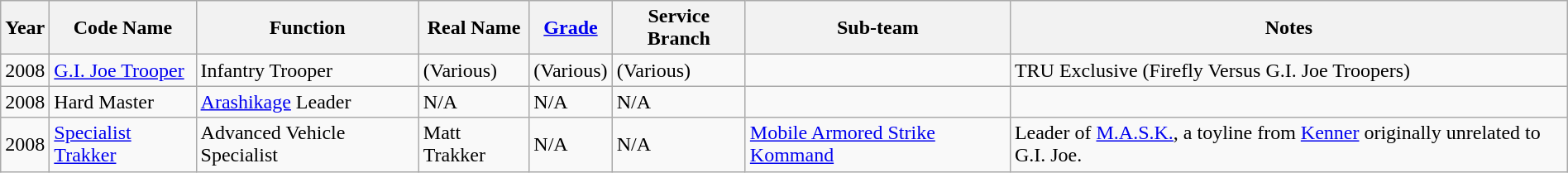<table class="wikitable sortable" align="left" style="margin:auto;">
<tr>
<th>Year</th>
<th>Code Name</th>
<th>Function</th>
<th>Real Name</th>
<th><a href='#'>Grade</a></th>
<th>Service Branch</th>
<th>Sub-team</th>
<th>Notes</th>
</tr>
<tr>
<td>2008</td>
<td><a href='#'>G.I. Joe Trooper</a></td>
<td>Infantry Trooper</td>
<td>(Various)</td>
<td>(Various)</td>
<td>(Various)</td>
<td></td>
<td>TRU Exclusive (Firefly Versus G.I. Joe Troopers)</td>
</tr>
<tr>
<td>2008</td>
<td>Hard Master</td>
<td><a href='#'>Arashikage</a> Leader</td>
<td>N/A</td>
<td>N/A</td>
<td>N/A</td>
<td></td>
<td></td>
</tr>
<tr>
<td>2008</td>
<td><a href='#'>Specialist Trakker</a></td>
<td>Advanced Vehicle Specialist</td>
<td>Matt Trakker</td>
<td>N/A</td>
<td>N/A</td>
<td><a href='#'>Mobile Armored Strike Kommand</a></td>
<td>Leader of <a href='#'>M.A.S.K.</a>, a toyline from <a href='#'>Kenner</a> originally unrelated to G.I. Joe.</td>
</tr>
</table>
